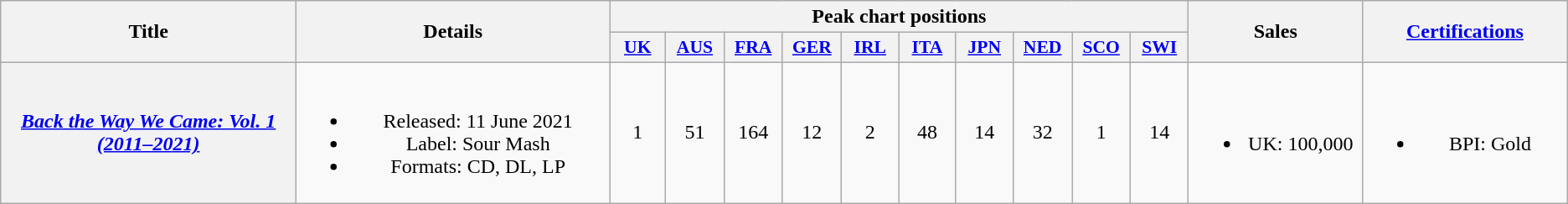<table class="wikitable plainrowheaders" style="text-align:center;">
<tr>
<th scope="col" rowspan="2" style="width:18em;">Title</th>
<th scope="col" rowspan="2" style="width:18em;">Details</th>
<th scope="col" colspan="10">Peak chart positions</th>
<th scope="col" rowspan="2" style="width:9em;">Sales</th>
<th scope="col" rowspan="2" style="width:11em;"><a href='#'>Certifications</a></th>
</tr>
<tr>
<th scope="col" style="width:3em;font-size:90%;"><a href='#'>UK</a><br></th>
<th scope="col" style="width:3em;font-size:90%;"><a href='#'>AUS</a><br></th>
<th scope="col" style="width:3em;font-size:90%;"><a href='#'>FRA</a><br></th>
<th scope="col" style="width:3em;font-size:90%;"><a href='#'>GER</a><br></th>
<th scope="col" style="width:3em;font-size:90%;"><a href='#'>IRL</a><br></th>
<th scope="col" style="width:3em;font-size:90%;"><a href='#'>ITA</a><br></th>
<th scope="col" style="width:3em;font-size:90%;"><a href='#'>JPN</a><br></th>
<th scope="col" style="width:3em;font-size:90%;"><a href='#'>NED</a><br></th>
<th scope="col" style="width:3em;font-size:90%;"><a href='#'>SCO</a><br></th>
<th scope="col" style="width:3em;font-size:90%;"><a href='#'>SWI</a><br></th>
</tr>
<tr>
<th scope="row"><em><a href='#'>Back the Way We Came: Vol. 1 (2011–2021)</a></em></th>
<td><br><ul><li>Released: 11 June 2021</li><li>Label: Sour Mash</li><li>Formats: CD, DL, LP</li></ul></td>
<td>1</td>
<td>51</td>
<td>164</td>
<td>12</td>
<td>2</td>
<td>48</td>
<td>14</td>
<td>32</td>
<td>1</td>
<td>14</td>
<td><br><ul><li>UK: 100,000</li></ul></td>
<td><br><ul><li>BPI: Gold</li></ul></td>
</tr>
</table>
